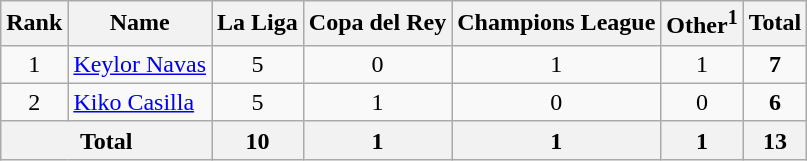<table class="wikitable" style="text-align: center;">
<tr>
<th>Rank</th>
<th>Name</th>
<th>La Liga</th>
<th>Copa del Rey</th>
<th>Champions League</th>
<th>Other<sup>1</sup></th>
<th>Total</th>
</tr>
<tr>
<td align=center>1</td>
<td align=left> <a href='#'>Keylor Navas</a></td>
<td>5</td>
<td>0</td>
<td>1</td>
<td>1</td>
<td align=center><strong>7</strong></td>
</tr>
<tr>
<td align=center>2</td>
<td align=left> <a href='#'>Kiko Casilla</a></td>
<td>5</td>
<td>1</td>
<td>0</td>
<td>0</td>
<td align=center><strong>6</strong></td>
</tr>
<tr>
<th colspan=2>Total</th>
<th>10</th>
<th>1</th>
<th>1</th>
<th>1</th>
<th>13</th>
</tr>
</table>
